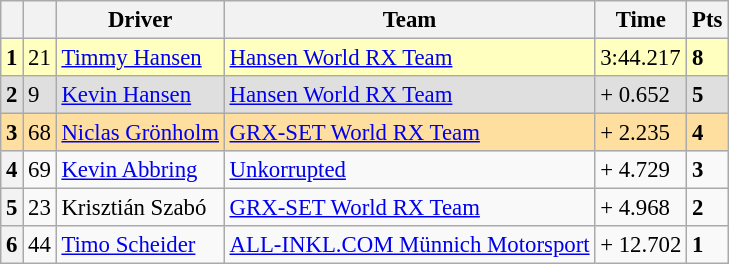<table class="wikitable" style="font-size:95%">
<tr>
<th></th>
<th></th>
<th>Driver</th>
<th>Team</th>
<th>Time</th>
<th>Pts</th>
</tr>
<tr>
<th style="background:#ffffbf;">1</th>
<td style="background:#ffffbf;">21</td>
<td style="background:#ffffbf;"> <a href='#'>Timmy Hansen</a></td>
<td style="background:#ffffbf;"><a href='#'>Hansen World RX Team</a></td>
<td style="background:#ffffbf;">3:44.217</td>
<td style="background:#ffffbf;"><strong>8</strong></td>
</tr>
<tr>
<th style="background:#dfdfdf;">2</th>
<td style="background:#dfdfdf;">9</td>
<td style="background:#dfdfdf;"> <a href='#'>Kevin Hansen</a></td>
<td style="background:#dfdfdf;"><a href='#'>Hansen World RX Team</a></td>
<td style="background:#dfdfdf;">+ 0.652</td>
<td style="background:#dfdfdf;"><strong>5</strong></td>
</tr>
<tr>
<th style="background:#ffdf9f;">3</th>
<td style="background:#ffdf9f;">68</td>
<td style="background:#ffdf9f;"> <a href='#'>Niclas Grönholm</a></td>
<td style="background:#ffdf9f;"><a href='#'>GRX-SET World RX Team</a></td>
<td style="background:#ffdf9f;">+ 2.235</td>
<td style="background:#ffdf9f;"><strong>4</strong></td>
</tr>
<tr>
<th>4</th>
<td>69</td>
<td> <a href='#'>Kevin Abbring</a></td>
<td><a href='#'>Unkorrupted</a></td>
<td>+ 4.729</td>
<td><strong>3</strong></td>
</tr>
<tr>
<th>5</th>
<td>23</td>
<td> Krisztián Szabó</td>
<td><a href='#'>GRX-SET World RX Team</a></td>
<td>+ 4.968</td>
<td><strong>2</strong></td>
</tr>
<tr>
<th>6</th>
<td>44</td>
<td> <a href='#'>Timo Scheider</a></td>
<td><a href='#'>ALL-INKL.COM Münnich Motorsport</a></td>
<td>+ 12.702</td>
<td><strong>1</strong></td>
</tr>
</table>
